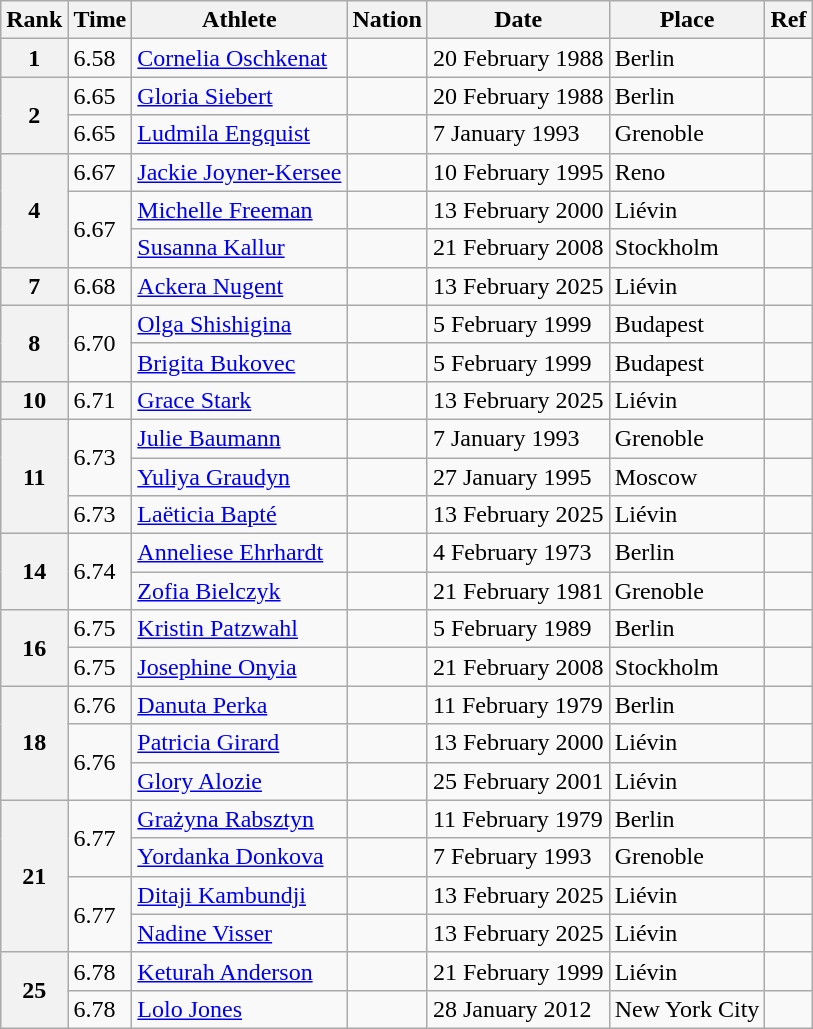<table class="wikitable">
<tr>
<th>Rank</th>
<th>Time</th>
<th>Athlete</th>
<th>Nation</th>
<th>Date</th>
<th>Place</th>
<th>Ref</th>
</tr>
<tr>
<th>1</th>
<td>6.58</td>
<td><a href='#'>Cornelia Oschkenat</a></td>
<td></td>
<td>20 February 1988</td>
<td>Berlin</td>
<td></td>
</tr>
<tr>
<th rowspan=2>2</th>
<td>6.65</td>
<td><a href='#'>Gloria Siebert</a></td>
<td></td>
<td>20 February 1988</td>
<td>Berlin</td>
<td></td>
</tr>
<tr>
<td>6.65</td>
<td><a href='#'>Ludmila Engquist</a></td>
<td></td>
<td>7 January 1993</td>
<td>Grenoble</td>
<td></td>
</tr>
<tr>
<th rowspan=3>4</th>
<td>6.67 </td>
<td><a href='#'>Jackie Joyner-Kersee</a></td>
<td></td>
<td>10 February 1995</td>
<td>Reno</td>
<td></td>
</tr>
<tr>
<td rowspan="2">6.67</td>
<td><a href='#'>Michelle Freeman</a></td>
<td></td>
<td>13 February 2000</td>
<td>Liévin</td>
<td></td>
</tr>
<tr>
<td><a href='#'>Susanna Kallur</a></td>
<td></td>
<td>21 February 2008</td>
<td>Stockholm</td>
<td></td>
</tr>
<tr>
<th>7</th>
<td>6.68</td>
<td><a href='#'>Ackera Nugent</a></td>
<td></td>
<td>13 February 2025</td>
<td>Liévin</td>
<td></td>
</tr>
<tr>
<th rowspan="2">8</th>
<td rowspan="2">6.70</td>
<td><a href='#'>Olga Shishigina</a></td>
<td></td>
<td>5 February 1999</td>
<td>Budapest</td>
</tr>
<tr>
<td><a href='#'>Brigita Bukovec</a></td>
<td></td>
<td>5 February 1999</td>
<td>Budapest</td>
<td></td>
</tr>
<tr>
<th>10</th>
<td>6.71</td>
<td><a href='#'>Grace Stark</a></td>
<td></td>
<td>13 February 2025</td>
<td>Liévin</td>
<td></td>
</tr>
<tr>
<th rowspan="3">11</th>
<td rowspan="2">6.73</td>
<td><a href='#'>Julie Baumann</a></td>
<td></td>
<td>7 January 1993</td>
<td>Grenoble</td>
<td></td>
</tr>
<tr>
<td><a href='#'>Yuliya Graudyn</a></td>
<td></td>
<td>27 January 1995</td>
<td>Moscow</td>
<td></td>
</tr>
<tr>
<td>6.73</td>
<td><a href='#'>Laëticia Bapté</a></td>
<td></td>
<td>13 February 2025</td>
<td>Liévin</td>
<td></td>
</tr>
<tr>
<th rowspan="2">14</th>
<td rowspan="2">6.74</td>
<td><a href='#'>Anneliese Ehrhardt</a></td>
<td></td>
<td>4 February 1973</td>
<td>Berlin</td>
<td></td>
</tr>
<tr>
<td><a href='#'>Zofia Bielczyk</a></td>
<td></td>
<td>21 February 1981</td>
<td>Grenoble</td>
<td></td>
</tr>
<tr>
<th rowspan=2>16</th>
<td>6.75</td>
<td><a href='#'>Kristin Patzwahl</a></td>
<td></td>
<td>5 February 1989</td>
<td>Berlin</td>
<td></td>
</tr>
<tr>
<td>6.75</td>
<td><a href='#'>Josephine Onyia</a></td>
<td></td>
<td>21 February 2008</td>
<td>Stockholm</td>
<td></td>
</tr>
<tr>
<th rowspan=3>18</th>
<td>6.76</td>
<td><a href='#'>Danuta Perka</a></td>
<td></td>
<td>11 February 1979</td>
<td>Berlin</td>
<td></td>
</tr>
<tr>
<td rowspan=2>6.76</td>
<td><a href='#'>Patricia Girard</a></td>
<td></td>
<td>13 February 2000</td>
<td>Liévin</td>
<td></td>
</tr>
<tr>
<td><a href='#'>Glory Alozie</a></td>
<td></td>
<td>25 February 2001</td>
<td>Liévin</td>
<td></td>
</tr>
<tr>
<th rowspan="4">21</th>
<td rowspan=2>6.77</td>
<td><a href='#'>Grażyna Rabsztyn</a></td>
<td></td>
<td>11 February 1979</td>
<td>Berlin</td>
<td></td>
</tr>
<tr>
<td><a href='#'>Yordanka Donkova</a></td>
<td></td>
<td>7 February 1993</td>
<td>Grenoble</td>
<td></td>
</tr>
<tr>
<td rowspan="2">6.77</td>
<td><a href='#'>Ditaji Kambundji</a></td>
<td></td>
<td>13 February 2025</td>
<td>Liévin</td>
<td></td>
</tr>
<tr>
<td><a href='#'>Nadine Visser</a></td>
<td></td>
<td>13 February 2025</td>
<td>Liévin</td>
<td></td>
</tr>
<tr>
<th rowspan="2">25</th>
<td>6.78</td>
<td><a href='#'>Keturah Anderson</a></td>
<td></td>
<td>21 February 1999</td>
<td>Liévin</td>
<td></td>
</tr>
<tr>
<td>6.78</td>
<td><a href='#'>Lolo Jones</a></td>
<td></td>
<td>28 January 2012</td>
<td>New York City</td>
<td></td>
</tr>
</table>
